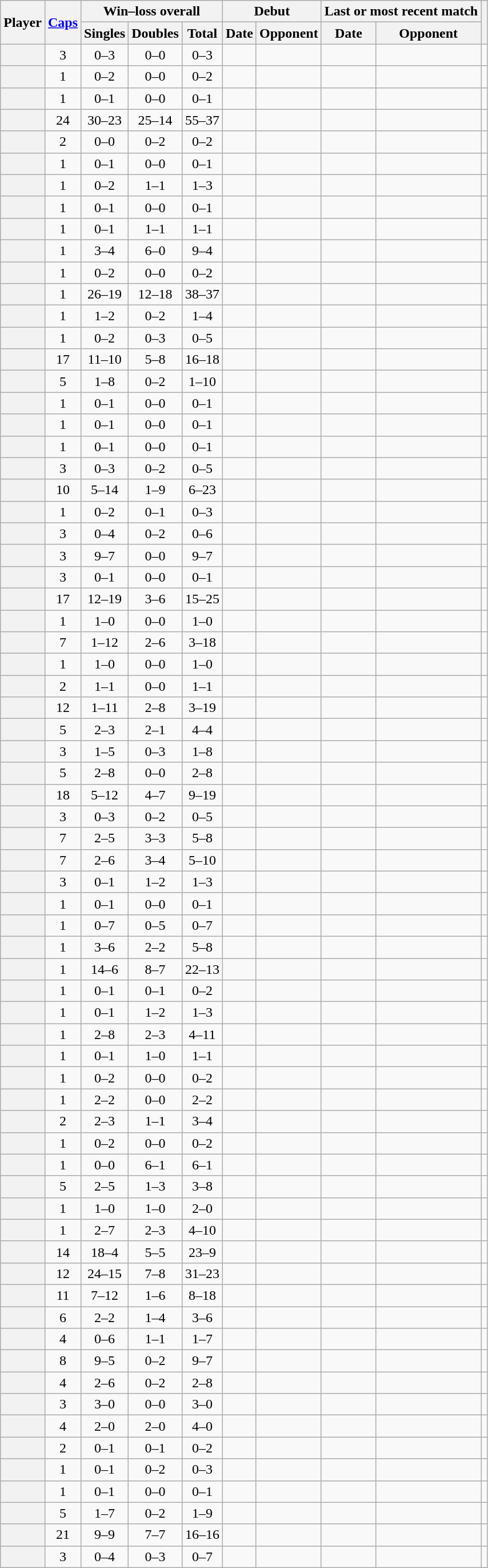<table class="wikitable plainrowheaders sortable" style=text-align:center>
<tr>
<th scope=col rowspan=2>Player</th>
<th scope=col rowspan=2><a href='#'>Caps</a></th>
<th scope=col colspan=3>Win–loss overall</th>
<th scope=col colspan=2>Debut</th>
<th scope=col colspan=2>Last or most recent match</th>
<th scope=col rowspan=2 class=unsortable></th>
</tr>
<tr class=unsortable>
<th scope=col>Singles</th>
<th scope=col>Doubles</th>
<th scope=col>Total</th>
<th scope=col>Date</th>
<th scope=col>Opponent</th>
<th scope=col>Date</th>
<th scope=col>Opponent</th>
</tr>
<tr>
<th scope=row></th>
<td>3</td>
<td>0–3</td>
<td>0–0</td>
<td>0–3</td>
<td align=left></td>
<td align=left></td>
<td align=left></td>
<td align=left></td>
<td></td>
</tr>
<tr>
<th scope=row></th>
<td>1</td>
<td>0–2</td>
<td>0–0</td>
<td>0–2</td>
<td align=left></td>
<td align=left></td>
<td align=left></td>
<td align=left></td>
<td></td>
</tr>
<tr>
<th scope=row></th>
<td>1</td>
<td>0–1</td>
<td>0–0</td>
<td>0–1</td>
<td align=left></td>
<td align=left></td>
<td align=left></td>
<td align=left></td>
<td></td>
</tr>
<tr>
<th scope=row></th>
<td>24</td>
<td>30–23</td>
<td>25–14</td>
<td>55–37</td>
<td align=left></td>
<td align=left></td>
<td align=left></td>
<td align=left></td>
<td></td>
</tr>
<tr>
<th scope=row></th>
<td>2</td>
<td>0–0</td>
<td>0–2</td>
<td>0–2</td>
<td align=left></td>
<td align=left></td>
<td align=left></td>
<td align=left></td>
<td></td>
</tr>
<tr>
<th scope=row></th>
<td>1</td>
<td>0–1</td>
<td>0–0</td>
<td>0–1</td>
<td align=left></td>
<td align=left></td>
<td align=left></td>
<td align=left></td>
<td></td>
</tr>
<tr>
<th scope=row></th>
<td>1</td>
<td>0–2</td>
<td>1–1</td>
<td>1–3</td>
<td align=left></td>
<td align=left></td>
<td align=left></td>
<td align=left></td>
<td></td>
</tr>
<tr>
<th scope=row></th>
<td>1</td>
<td>0–1</td>
<td>0–0</td>
<td>0–1</td>
<td align=left></td>
<td align=left></td>
<td align=left></td>
<td align=left></td>
<td></td>
</tr>
<tr>
<th scope=row></th>
<td>1</td>
<td>0–1</td>
<td>1–1</td>
<td>1–1</td>
<td align=left></td>
<td align=left></td>
<td align=left></td>
<td align=left></td>
<td></td>
</tr>
<tr>
<th scope=row></th>
<td>1</td>
<td>3–4</td>
<td>6–0</td>
<td>9–4</td>
<td align=left></td>
<td align=left></td>
<td align=left></td>
<td align=left></td>
<td></td>
</tr>
<tr>
<th scope=row></th>
<td>1</td>
<td>0–2</td>
<td>0–0</td>
<td>0–2</td>
<td align=left></td>
<td align=left></td>
<td align=left></td>
<td align=left></td>
<td></td>
</tr>
<tr>
<th scope=row></th>
<td>1</td>
<td>26–19</td>
<td>12–18</td>
<td>38–37</td>
<td align=left></td>
<td align=left></td>
<td align=left></td>
<td align=left></td>
<td></td>
</tr>
<tr>
<th scope=row></th>
<td>1</td>
<td>1–2</td>
<td>0–2</td>
<td>1–4</td>
<td align=left></td>
<td align=left></td>
<td align=left></td>
<td align=left></td>
<td></td>
</tr>
<tr>
<th scope=row></th>
<td>1</td>
<td>0–2</td>
<td>0–3</td>
<td>0–5</td>
<td align=left></td>
<td align=left></td>
<td align=left></td>
<td align=left></td>
<td></td>
</tr>
<tr>
<th scope=row></th>
<td>17</td>
<td>11–10</td>
<td>5–8</td>
<td>16–18</td>
<td align=left></td>
<td align=left></td>
<td align=left></td>
<td align=left></td>
<td></td>
</tr>
<tr>
<th scope=row></th>
<td>5</td>
<td>1–8</td>
<td>0–2</td>
<td>1–10</td>
<td align=left></td>
<td align=left></td>
<td align=left></td>
<td align=left></td>
<td></td>
</tr>
<tr>
<th scope=row></th>
<td>1</td>
<td>0–1</td>
<td>0–0</td>
<td>0–1</td>
<td align=left></td>
<td align=left></td>
<td align=left></td>
<td align=left></td>
<td></td>
</tr>
<tr>
<th scope=row></th>
<td>1</td>
<td>0–1</td>
<td>0–0</td>
<td>0–1</td>
<td align=left></td>
<td align=left></td>
<td align=left></td>
<td align=left></td>
<td></td>
</tr>
<tr>
<th scope=row></th>
<td>1</td>
<td>0–1</td>
<td>0–0</td>
<td>0–1</td>
<td align=left></td>
<td align=left></td>
<td align=left></td>
<td align=left></td>
<td></td>
</tr>
<tr>
<th scope=row></th>
<td>3</td>
<td>0–3</td>
<td>0–2</td>
<td>0–5</td>
<td align=left></td>
<td align=left></td>
<td align=left></td>
<td align=left></td>
<td></td>
</tr>
<tr>
<th scope=row></th>
<td>10</td>
<td>5–14</td>
<td>1–9</td>
<td>6–23</td>
<td align=left></td>
<td align=left></td>
<td align=left></td>
<td align=left></td>
<td></td>
</tr>
<tr>
<th scope=row></th>
<td>1</td>
<td>0–2</td>
<td>0–1</td>
<td>0–3</td>
<td align=left></td>
<td align=left></td>
<td align=left></td>
<td align=left></td>
<td></td>
</tr>
<tr>
<th scope=row></th>
<td>3</td>
<td>0–4</td>
<td>0–2</td>
<td>0–6</td>
<td align=left></td>
<td align=left></td>
<td align=left></td>
<td align=left></td>
<td></td>
</tr>
<tr>
<th scope=row></th>
<td>3</td>
<td>9–7</td>
<td>0–0</td>
<td>9–7</td>
<td align=left></td>
<td align=left></td>
<td align=left></td>
<td align=left></td>
<td></td>
</tr>
<tr>
<th scope=row></th>
<td>3</td>
<td>0–1</td>
<td>0–0</td>
<td>0–1</td>
<td align=left></td>
<td align=left></td>
<td align=left></td>
<td align=left></td>
<td></td>
</tr>
<tr>
<th scope=row></th>
<td>17</td>
<td>12–19</td>
<td>3–6</td>
<td>15–25</td>
<td align=left></td>
<td align=left></td>
<td align=left></td>
<td align=left></td>
<td></td>
</tr>
<tr>
<th scope=row></th>
<td>1</td>
<td>1–0</td>
<td>0–0</td>
<td>1–0</td>
<td align=left></td>
<td align=left></td>
<td align=left></td>
<td align=left></td>
<td></td>
</tr>
<tr>
<th scope=row></th>
<td>7</td>
<td>1–12</td>
<td>2–6</td>
<td>3–18</td>
<td align=left></td>
<td align=left></td>
<td align=left></td>
<td align=left></td>
<td></td>
</tr>
<tr>
<th scope=row></th>
<td>1</td>
<td>1–0</td>
<td>0–0</td>
<td>1–0</td>
<td align=left></td>
<td align=left></td>
<td align=left></td>
<td align=left></td>
<td></td>
</tr>
<tr>
<th scope=row></th>
<td>2</td>
<td>1–1</td>
<td>0–0</td>
<td>1–1</td>
<td align=left></td>
<td align=left></td>
<td align=left></td>
<td align=left></td>
<td></td>
</tr>
<tr>
<th scope=row></th>
<td>12</td>
<td>1–11</td>
<td>2–8</td>
<td>3–19</td>
<td align=left></td>
<td align=left></td>
<td align=left></td>
<td align=left></td>
<td></td>
</tr>
<tr>
<th scope=row></th>
<td>5</td>
<td>2–3</td>
<td>2–1</td>
<td>4–4</td>
<td align=left></td>
<td align=left></td>
<td align=left></td>
<td align=left></td>
<td></td>
</tr>
<tr>
<th scope=row></th>
<td>3</td>
<td>1–5</td>
<td>0–3</td>
<td>1–8</td>
<td align=left></td>
<td align=left></td>
<td align=left></td>
<td align=left></td>
<td></td>
</tr>
<tr>
<th scope=row></th>
<td>5</td>
<td>2–8</td>
<td>0–0</td>
<td>2–8</td>
<td align=left></td>
<td align=left></td>
<td align=left></td>
<td align=left></td>
<td></td>
</tr>
<tr>
<th scope=row></th>
<td>18</td>
<td>5–12</td>
<td>4–7</td>
<td>9–19</td>
<td align=left></td>
<td align=left></td>
<td align=left></td>
<td align=left></td>
<td></td>
</tr>
<tr>
<th scope=row></th>
<td>3</td>
<td>0–3</td>
<td>0–2</td>
<td>0–5</td>
<td align=left></td>
<td align=left></td>
<td align=left></td>
<td align=left></td>
<td></td>
</tr>
<tr>
<th scope=row></th>
<td>7</td>
<td>2–5</td>
<td>3–3</td>
<td>5–8</td>
<td align=left></td>
<td align=left></td>
<td align=left></td>
<td align=left></td>
<td></td>
</tr>
<tr>
<th scope=row></th>
<td>7</td>
<td>2–6</td>
<td>3–4</td>
<td>5–10</td>
<td align=left></td>
<td align=left></td>
<td align=left></td>
<td align=left></td>
<td></td>
</tr>
<tr>
<th scope=row></th>
<td>3</td>
<td>0–1</td>
<td>1–2</td>
<td>1–3</td>
<td align=left></td>
<td align=left></td>
<td align=left></td>
<td align=left></td>
<td></td>
</tr>
<tr>
<th scope=row></th>
<td>1</td>
<td>0–1</td>
<td>0–0</td>
<td>0–1</td>
<td align=left></td>
<td align=left></td>
<td align=left></td>
<td align=left></td>
<td></td>
</tr>
<tr>
<th scope=row></th>
<td>1</td>
<td>0–7</td>
<td>0–5</td>
<td>0–7</td>
<td align=left></td>
<td align=left></td>
<td align=left></td>
<td align=left></td>
<td></td>
</tr>
<tr>
<th scope=row></th>
<td>1</td>
<td>3–6</td>
<td>2–2</td>
<td>5–8</td>
<td align=left></td>
<td align=left></td>
<td align=left></td>
<td align=left></td>
<td></td>
</tr>
<tr>
<th scope=row></th>
<td>1</td>
<td>14–6</td>
<td>8–7</td>
<td>22–13</td>
<td align=left></td>
<td align=left></td>
<td align=left></td>
<td align=left></td>
<td></td>
</tr>
<tr>
<th scope=row></th>
<td>1</td>
<td>0–1</td>
<td>0–1</td>
<td>0–2</td>
<td align=left></td>
<td align=left></td>
<td align=left></td>
<td align=left></td>
<td></td>
</tr>
<tr>
<th scope=row></th>
<td>1</td>
<td>0–1</td>
<td>1–2</td>
<td>1–3</td>
<td align=left></td>
<td align=left></td>
<td align=left></td>
<td align=left></td>
<td></td>
</tr>
<tr>
<th scope=row></th>
<td>1</td>
<td>2–8</td>
<td>2–3</td>
<td>4–11</td>
<td align=left></td>
<td align=left></td>
<td align=left></td>
<td align=left></td>
<td></td>
</tr>
<tr>
<th scope=row></th>
<td>1</td>
<td>0–1</td>
<td>1–0</td>
<td>1–1</td>
<td align=left></td>
<td align=left></td>
<td align=left></td>
<td align=left></td>
<td></td>
</tr>
<tr>
<th scope=row></th>
<td>1</td>
<td>0–2</td>
<td>0–0</td>
<td>0–2</td>
<td align=left></td>
<td align=left></td>
<td align=left></td>
<td align=left></td>
<td></td>
</tr>
<tr>
<th scope=row></th>
<td>1</td>
<td>2–2</td>
<td>0–0</td>
<td>2–2</td>
<td align=left></td>
<td align=left></td>
<td align=left></td>
<td align=left></td>
<td></td>
</tr>
<tr>
<th scope=row></th>
<td>2</td>
<td>2–3</td>
<td>1–1</td>
<td>3–4</td>
<td align=left></td>
<td align=left></td>
<td align=left></td>
<td align=left></td>
<td></td>
</tr>
<tr>
<th scope=row></th>
<td>1</td>
<td>0–2</td>
<td>0–0</td>
<td>0–2</td>
<td align=left></td>
<td align=left></td>
<td align=left></td>
<td align=left></td>
<td></td>
</tr>
<tr>
<th scope=row></th>
<td>1</td>
<td>0–0</td>
<td>6–1</td>
<td>6–1</td>
<td align=left></td>
<td align=left></td>
<td align=left></td>
<td align=left></td>
<td></td>
</tr>
<tr>
<th scope=row></th>
<td>5</td>
<td>2–5</td>
<td>1–3</td>
<td>3–8</td>
<td align=left></td>
<td align=left></td>
<td align=left></td>
<td align=left></td>
<td></td>
</tr>
<tr>
<th scope=row></th>
<td>1</td>
<td>1–0</td>
<td>1–0</td>
<td>2–0</td>
<td align=left></td>
<td align=left></td>
<td align=left></td>
<td align=left></td>
<td></td>
</tr>
<tr>
<th scope=row></th>
<td>1</td>
<td>2–7</td>
<td>2–3</td>
<td>4–10</td>
<td align=left></td>
<td align=left></td>
<td align=left></td>
<td align=left></td>
<td></td>
</tr>
<tr>
<th scope=row></th>
<td>14</td>
<td>18–4</td>
<td>5–5</td>
<td>23–9</td>
<td align=left></td>
<td align=left></td>
<td align=left></td>
<td align=left></td>
<td></td>
</tr>
<tr>
<th scope=row></th>
<td>12</td>
<td>24–15</td>
<td>7–8</td>
<td>31–23</td>
<td align=left></td>
<td align=left></td>
<td align=left></td>
<td align=left></td>
<td></td>
</tr>
<tr>
<th scope=row></th>
<td>11</td>
<td>7–12</td>
<td>1–6</td>
<td>8–18</td>
<td align=left></td>
<td align=left></td>
<td align=left></td>
<td align=left></td>
<td></td>
</tr>
<tr>
<th scope=row></th>
<td>6</td>
<td>2–2</td>
<td>1–4</td>
<td>3–6</td>
<td align=left></td>
<td align=left></td>
<td align=left></td>
<td align=left></td>
<td></td>
</tr>
<tr>
<th scope=row></th>
<td>4</td>
<td>0–6</td>
<td>1–1</td>
<td>1–7</td>
<td align=left></td>
<td align=left></td>
<td align=left></td>
<td align=left></td>
<td></td>
</tr>
<tr>
<th scope=row></th>
<td>8</td>
<td>9–5</td>
<td>0–2</td>
<td>9–7</td>
<td align=left></td>
<td align=left></td>
<td align=left></td>
<td align=left></td>
<td></td>
</tr>
<tr>
<th scope=row></th>
<td>4</td>
<td>2–6</td>
<td>0–2</td>
<td>2–8</td>
<td align=left></td>
<td align=left></td>
<td align=left></td>
<td align=left></td>
<td></td>
</tr>
<tr>
<th scope=row></th>
<td>3</td>
<td>3–0</td>
<td>0–0</td>
<td>3–0</td>
<td align=left></td>
<td align=left></td>
<td align=left></td>
<td align=left></td>
<td></td>
</tr>
<tr>
<th scope=row></th>
<td>4</td>
<td>2–0</td>
<td>2–0</td>
<td>4–0</td>
<td align=left></td>
<td align=left></td>
<td align=left></td>
<td align=left></td>
<td></td>
</tr>
<tr>
<th scope=row></th>
<td>2</td>
<td>0–1</td>
<td>0–1</td>
<td>0–2</td>
<td align=left></td>
<td align=left></td>
<td align=left></td>
<td align=left></td>
<td></td>
</tr>
<tr>
<th scope=row></th>
<td>1</td>
<td>0–1</td>
<td>0–2</td>
<td>0–3</td>
<td align=left></td>
<td align=left></td>
<td align=left></td>
<td align=left></td>
<td></td>
</tr>
<tr>
<th scope=row></th>
<td>1</td>
<td>0–1</td>
<td>0–0</td>
<td>0–1</td>
<td align=left></td>
<td align=left></td>
<td align=left></td>
<td align=left></td>
<td></td>
</tr>
<tr>
<th scope=row></th>
<td>5</td>
<td>1–7</td>
<td>0–2</td>
<td>1–9</td>
<td align=left></td>
<td align=left></td>
<td align=left></td>
<td align=left></td>
<td></td>
</tr>
<tr>
<th scope=row></th>
<td>21</td>
<td>9–9</td>
<td>7–7</td>
<td>16–16</td>
<td align=left></td>
<td align=left></td>
<td align=left></td>
<td align=left></td>
<td></td>
</tr>
<tr>
<th scope=row></th>
<td>3</td>
<td>0–4</td>
<td>0–3</td>
<td>0–7</td>
<td align=left></td>
<td align=left></td>
<td align=left></td>
<td align=left></td>
<td></td>
</tr>
</table>
